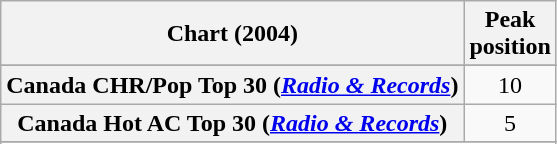<table class="wikitable sortable plainrowheaders" style="text-align:center">
<tr>
<th>Chart (2004)</th>
<th>Peak<br>position</th>
</tr>
<tr>
</tr>
<tr>
<th scope="row">Canada CHR/Pop Top 30 (<em><a href='#'>Radio & Records</a></em>)</th>
<td>10</td>
</tr>
<tr>
<th scope="row">Canada Hot AC Top 30 (<em><a href='#'>Radio & Records</a></em>)</th>
<td>5</td>
</tr>
<tr>
</tr>
<tr>
</tr>
<tr>
</tr>
<tr>
</tr>
<tr>
</tr>
</table>
